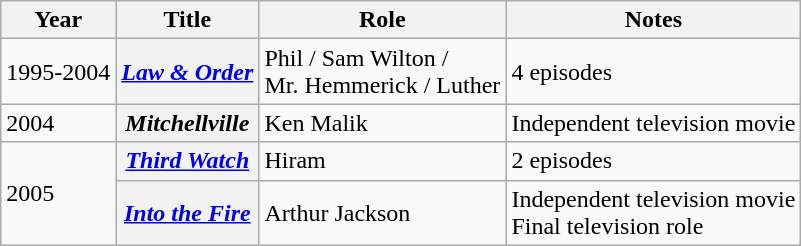<table class="wikitable sortable plainrowheaders">
<tr>
<th scope="col">Year</th>
<th scope="col">Title</th>
<th scope="col">Role</th>
<th scope="col" class="unsortable">Notes</th>
</tr>
<tr>
<td>1995-2004</td>
<th scope="row"><em><a href='#'>Law & Order</a></em></th>
<td>Phil / Sam Wilton / <br>Mr. Hemmerick / Luther</td>
<td>4 episodes</td>
</tr>
<tr>
<td>2004</td>
<th scope="row"><em>Mitchellville</em></th>
<td>Ken Malik</td>
<td>Independent television movie</td>
</tr>
<tr>
<td rowspan="2">2005</td>
<th scope="row"><em><a href='#'>Third Watch</a></em></th>
<td>Hiram</td>
<td>2 episodes</td>
</tr>
<tr>
<th scope="row"><em><a href='#'>Into the Fire</a></em></th>
<td>Arthur Jackson</td>
<td>Independent television movie<br>Final television role</td>
</tr>
</table>
